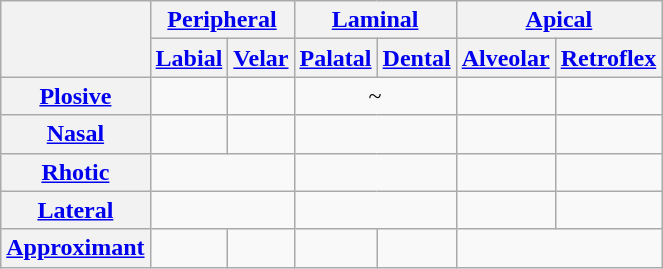<table class=wikitable style=text-align:center>
<tr>
<th rowspan=2></th>
<th colspan=2><a href='#'>Peripheral</a></th>
<th colspan=2><a href='#'>Laminal</a></th>
<th colspan=2><a href='#'>Apical</a></th>
</tr>
<tr>
<th><a href='#'>Labial</a></th>
<th><a href='#'>Velar</a></th>
<th><a href='#'>Palatal</a></th>
<th><a href='#'>Dental</a></th>
<th><a href='#'>Alveolar</a></th>
<th><a href='#'>Retroflex</a></th>
</tr>
<tr>
<th><a href='#'>Plosive</a></th>
<td> </td>
<td> </td>
<td colspan=2> ~  </td>
<td> </td>
<td> </td>
</tr>
<tr>
<th><a href='#'>Nasal</a></th>
<td> </td>
<td> </td>
<td colspan="2"> </td>
<td> </td>
<td> </td>
</tr>
<tr>
<th><a href='#'>Rhotic</a></th>
<td colspan=2></td>
<td colspan=2></td>
<td> </td>
<td> </td>
</tr>
<tr>
<th><a href='#'>Lateral</a></th>
<td colspan=2></td>
<td colspan=2></td>
<td> </td>
<td> </td>
</tr>
<tr>
<th><a href='#'>Approximant</a></th>
<td> </td>
<td> </td>
<td> </td>
<td></td>
<td colspan=2></td>
</tr>
</table>
